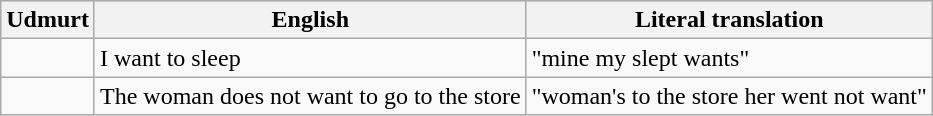<table class="wikitable">
<tr style="background:#dfdfdf;" |>
<th>Udmurt</th>
<th>English</th>
<th>Literal translation</th>
</tr>
<tr>
<td></td>
<td>I want to sleep</td>
<td>"mine my slept wants"</td>
</tr>
<tr>
<td></td>
<td>The woman does not want to go to the store</td>
<td>"woman's to the store her went not want"</td>
</tr>
</table>
